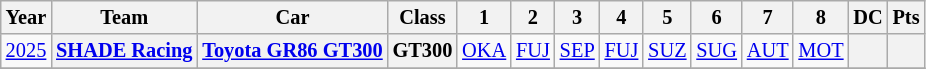<table class="wikitable" style="text-align:center; font-size:85%">
<tr>
<th>Year</th>
<th>Team</th>
<th>Car</th>
<th>Class</th>
<th>1</th>
<th>2</th>
<th>3</th>
<th>4</th>
<th>5</th>
<th>6</th>
<th>7</th>
<th>8</th>
<th>DC</th>
<th>Pts</th>
</tr>
<tr>
<td><a href='#'>2025</a></td>
<th nowrap><a href='#'>SHADE Racing</a></th>
<th nowrap><a href='#'>Toyota GR86 GT300</a></th>
<th>GT300</th>
<td style="background:#;"><a href='#'>OKA</a><br></td>
<td style="background:#;"><a href='#'>FUJ</a><br></td>
<td style="background:#;"><a href='#'>SEP</a><br></td>
<td style="background:#;"><a href='#'>FUJ</a><br></td>
<td style="background:#;"><a href='#'>SUZ</a><br></td>
<td style="background:#;"><a href='#'>SUG</a><br></td>
<td style="background:#;"><a href='#'>AUT</a><br></td>
<td style="background:#;"><a href='#'>MOT</a><br></td>
<th></th>
<th></th>
</tr>
<tr>
</tr>
</table>
